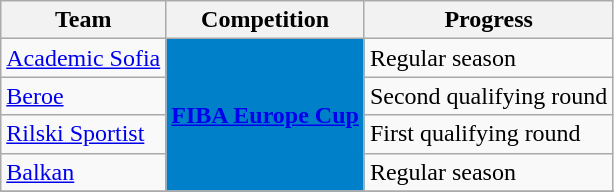<table class="wikitable sortable">
<tr>
<th>Team</th>
<th>Competition</th>
<th>Progress</th>
</tr>
<tr>
<td><a href='#'>Academic Sofia</a></td>
<td rowspan=4 style="background-color:#0080C8;color:white;text-align:center"><strong><a href='#'><span>FIBA Europe Cup</span></a></strong></td>
<td>Regular season</td>
</tr>
<tr>
<td><a href='#'>Beroe</a></td>
<td>Second qualifying round</td>
</tr>
<tr>
<td><a href='#'>Rilski Sportist</a></td>
<td>First qualifying round</td>
</tr>
<tr>
<td><a href='#'>Balkan</a></td>
<td>Regular season</td>
</tr>
<tr>
</tr>
</table>
